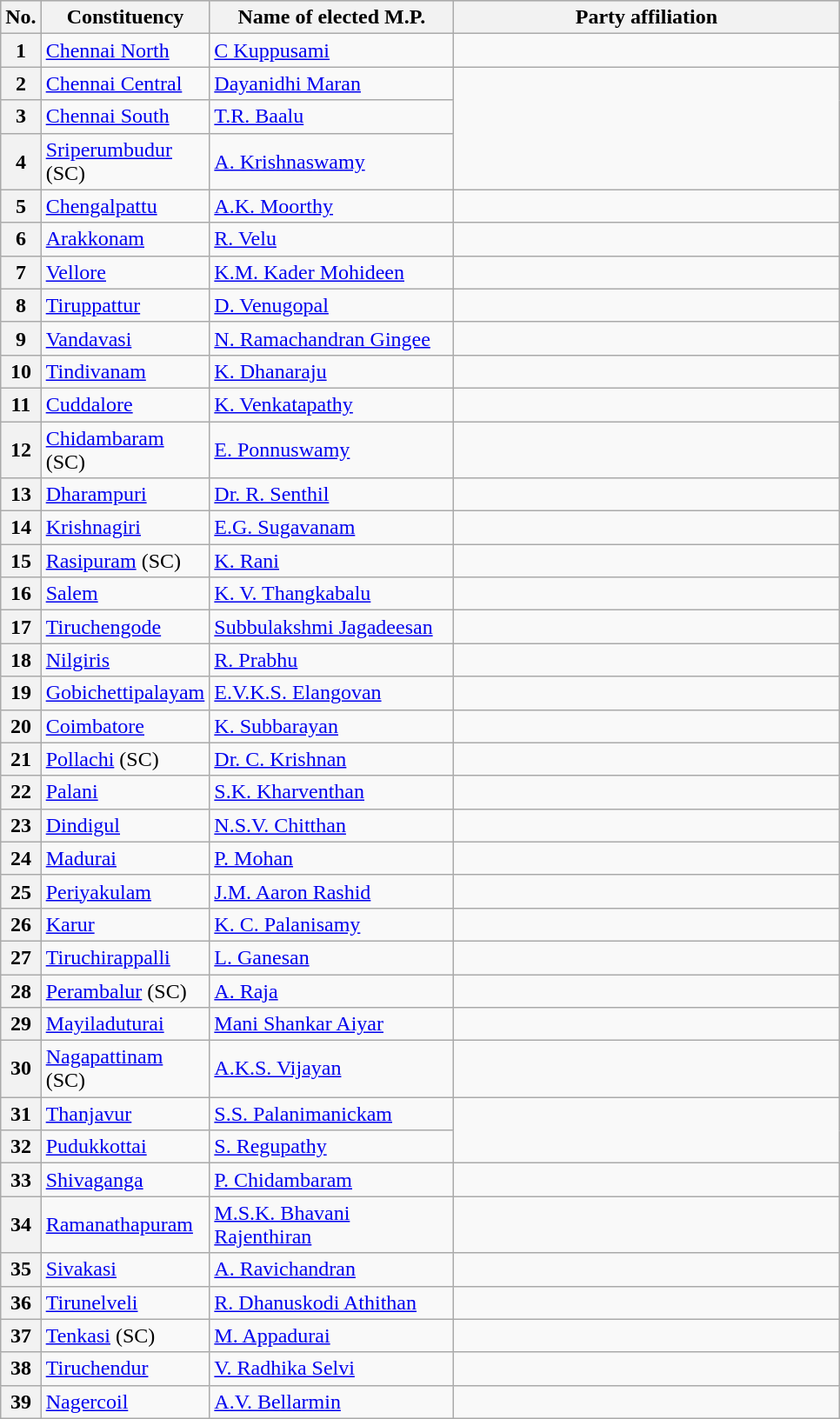<table class="wikitable">
<tr style="background:#ccc; text-align:center;">
<th>No.</th>
<th style="width:120px">Constituency</th>
<th style="width:180px">Name of elected M.P.</th>
<th colspan="2" style="width:18em">Party affiliation</th>
</tr>
<tr>
<th>1</th>
<td><a href='#'>Chennai North</a></td>
<td><a href='#'>C Kuppusami</a></td>
<td></td>
</tr>
<tr>
<th>2</th>
<td><a href='#'>Chennai Central</a></td>
<td><a href='#'>Dayanidhi Maran</a></td>
</tr>
<tr>
<th>3</th>
<td><a href='#'>Chennai South</a></td>
<td><a href='#'>T.R. Baalu</a></td>
</tr>
<tr>
<th>4</th>
<td><a href='#'>Sriperumbudur</a> (SC)</td>
<td><a href='#'>A. Krishnaswamy</a></td>
</tr>
<tr>
<th>5</th>
<td><a href='#'>Chengalpattu</a></td>
<td><a href='#'>A.K. Moorthy</a></td>
<td></td>
</tr>
<tr>
<th>6</th>
<td><a href='#'>Arakkonam</a></td>
<td><a href='#'>R. Velu</a></td>
</tr>
<tr>
<th>7</th>
<td><a href='#'>Vellore</a></td>
<td><a href='#'>K.M. Kader Mohideen</a></td>
<td></td>
</tr>
<tr>
<th>8</th>
<td><a href='#'>Tiruppattur</a></td>
<td><a href='#'>D. Venugopal</a></td>
</tr>
<tr>
<th>9</th>
<td><a href='#'>Vandavasi</a></td>
<td><a href='#'>N. Ramachandran Gingee</a></td>
<td></td>
</tr>
<tr>
<th>10</th>
<td><a href='#'>Tindivanam</a></td>
<td><a href='#'>K. Dhanaraju</a></td>
<td></td>
</tr>
<tr>
<th>11</th>
<td><a href='#'>Cuddalore</a></td>
<td><a href='#'>K. Venkatapathy</a></td>
<td></td>
</tr>
<tr>
<th>12</th>
<td><a href='#'>Chidambaram</a> (SC)</td>
<td><a href='#'>E. Ponnuswamy</a></td>
<td></td>
</tr>
<tr>
<th>13</th>
<td><a href='#'>Dharampuri</a></td>
<td><a href='#'>Dr. R. Senthil</a></td>
</tr>
<tr>
<th>14</th>
<td><a href='#'>Krishnagiri</a></td>
<td><a href='#'>E.G. Sugavanam</a></td>
<td></td>
</tr>
<tr>
<th>15</th>
<td><a href='#'>Rasipuram</a> (SC)</td>
<td><a href='#'>K. Rani</a></td>
<td></td>
</tr>
<tr>
<th>16</th>
<td><a href='#'>Salem</a></td>
<td><a href='#'>K. V. Thangkabalu</a></td>
</tr>
<tr>
<th>17</th>
<td><a href='#'>Tiruchengode</a></td>
<td><a href='#'>Subbulakshmi Jagadeesan</a></td>
<td></td>
</tr>
<tr>
<th>18</th>
<td><a href='#'>Nilgiris</a></td>
<td><a href='#'>R. Prabhu</a></td>
<td></td>
</tr>
<tr>
<th>19</th>
<td><a href='#'>Gobichettipalayam</a></td>
<td><a href='#'>E.V.K.S. Elangovan</a></td>
</tr>
<tr>
<th>20</th>
<td><a href='#'>Coimbatore</a></td>
<td><a href='#'>K. Subbarayan</a></td>
<td></td>
</tr>
<tr>
<th>21</th>
<td><a href='#'>Pollachi</a> (SC)</td>
<td><a href='#'>Dr. C. Krishnan</a></td>
<td></td>
</tr>
<tr>
<th>22</th>
<td><a href='#'>Palani</a></td>
<td><a href='#'>S.K. Kharventhan</a></td>
<td></td>
</tr>
<tr>
<th>23</th>
<td><a href='#'>Dindigul</a></td>
<td><a href='#'>N.S.V. Chitthan</a></td>
</tr>
<tr>
<th>24</th>
<td><a href='#'>Madurai</a></td>
<td><a href='#'>P. Mohan</a></td>
<td></td>
</tr>
<tr>
<th>25</th>
<td><a href='#'>Periyakulam</a></td>
<td><a href='#'>J.M. Aaron Rashid</a></td>
<td></td>
</tr>
<tr>
<th>26</th>
<td><a href='#'>Karur</a></td>
<td><a href='#'>K. C. Palanisamy</a></td>
<td></td>
</tr>
<tr>
<th>27</th>
<td><a href='#'>Tiruchirappalli</a></td>
<td><a href='#'>L. Ganesan</a></td>
<td></td>
</tr>
<tr>
<th>28</th>
<td><a href='#'>Perambalur</a> (SC)</td>
<td><a href='#'>A. Raja</a></td>
<td></td>
</tr>
<tr>
<th>29</th>
<td><a href='#'>Mayiladuturai</a></td>
<td><a href='#'>Mani Shankar Aiyar</a></td>
<td></td>
</tr>
<tr>
<th>30</th>
<td><a href='#'>Nagapattinam</a> (SC)</td>
<td><a href='#'>A.K.S. Vijayan</a></td>
<td></td>
</tr>
<tr>
<th>31</th>
<td><a href='#'>Thanjavur</a></td>
<td><a href='#'>S.S. Palanimanickam</a></td>
</tr>
<tr>
<th>32</th>
<td><a href='#'>Pudukkottai</a></td>
<td><a href='#'>S. Regupathy</a></td>
</tr>
<tr>
<th>33</th>
<td><a href='#'>Shivaganga</a></td>
<td><a href='#'>P. Chidambaram</a></td>
<td></td>
</tr>
<tr>
<th>34</th>
<td><a href='#'>Ramanathapuram</a></td>
<td><a href='#'>M.S.K. Bhavani Rajenthiran</a></td>
<td></td>
</tr>
<tr>
<th>35</th>
<td><a href='#'>Sivakasi</a></td>
<td><a href='#'>A. Ravichandran</a></td>
<td></td>
</tr>
<tr>
<th>36</th>
<td><a href='#'>Tirunelveli</a></td>
<td><a href='#'>R. Dhanuskodi Athithan</a></td>
<td></td>
</tr>
<tr>
<th>37</th>
<td><a href='#'>Tenkasi</a> (SC)</td>
<td><a href='#'>M. Appadurai</a></td>
<td></td>
</tr>
<tr>
<th>38</th>
<td><a href='#'>Tiruchendur</a></td>
<td><a href='#'>V. Radhika Selvi</a></td>
<td></td>
</tr>
<tr>
<th>39</th>
<td><a href='#'>Nagercoil</a></td>
<td><a href='#'>A.V. Bellarmin</a></td>
<td></td>
</tr>
</table>
